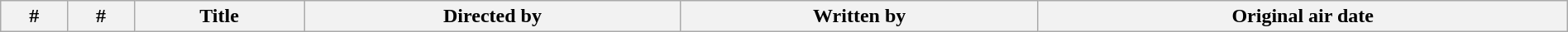<table class="wikitable plainrowheaders" style="width:100%; margin:auto;">
<tr>
<th>#</th>
<th>#</th>
<th>Title</th>
<th>Directed by</th>
<th>Written by</th>
<th>Original air date<br>


















































</th>
</tr>
</table>
